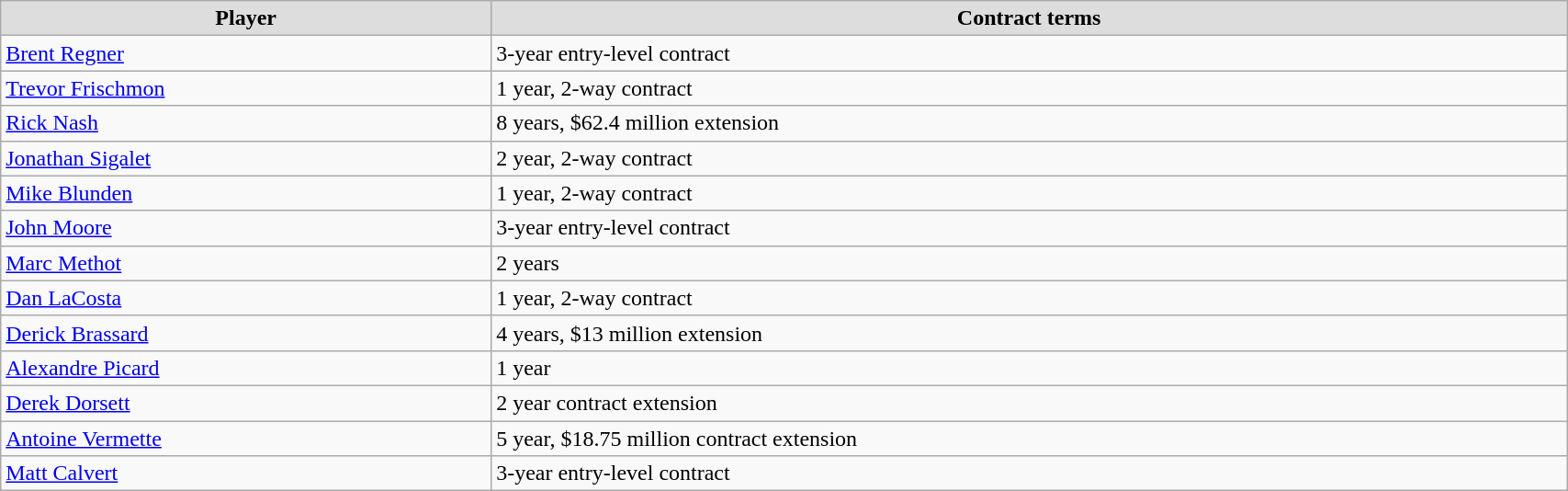<table class="wikitable" style="width:90%;">
<tr style="text-align:center; background:#ddd;">
<td><strong>Player</strong></td>
<td><strong>Contract terms</strong></td>
</tr>
<tr>
<td><a href='#'>Brent Regner</a></td>
<td>3-year entry-level contract</td>
</tr>
<tr>
<td><a href='#'>Trevor Frischmon</a></td>
<td>1 year, 2-way contract</td>
</tr>
<tr>
<td><a href='#'>Rick Nash</a></td>
<td>8 years, $62.4 million extension</td>
</tr>
<tr>
<td><a href='#'>Jonathan Sigalet</a></td>
<td>2 year, 2-way contract</td>
</tr>
<tr>
<td><a href='#'>Mike Blunden</a></td>
<td>1 year, 2-way contract</td>
</tr>
<tr>
<td><a href='#'>John Moore</a></td>
<td>3-year entry-level contract</td>
</tr>
<tr>
<td><a href='#'>Marc Methot</a></td>
<td>2 years</td>
</tr>
<tr>
<td><a href='#'>Dan LaCosta</a></td>
<td>1 year, 2-way contract</td>
</tr>
<tr>
<td><a href='#'>Derick Brassard</a></td>
<td>4 years, $13 million extension</td>
</tr>
<tr>
<td><a href='#'>Alexandre Picard</a></td>
<td>1 year</td>
</tr>
<tr>
<td><a href='#'>Derek Dorsett</a></td>
<td>2 year contract extension</td>
</tr>
<tr>
<td><a href='#'>Antoine Vermette</a></td>
<td>5 year, $18.75 million contract extension</td>
</tr>
<tr>
<td><a href='#'>Matt Calvert</a></td>
<td>3-year entry-level contract</td>
</tr>
</table>
